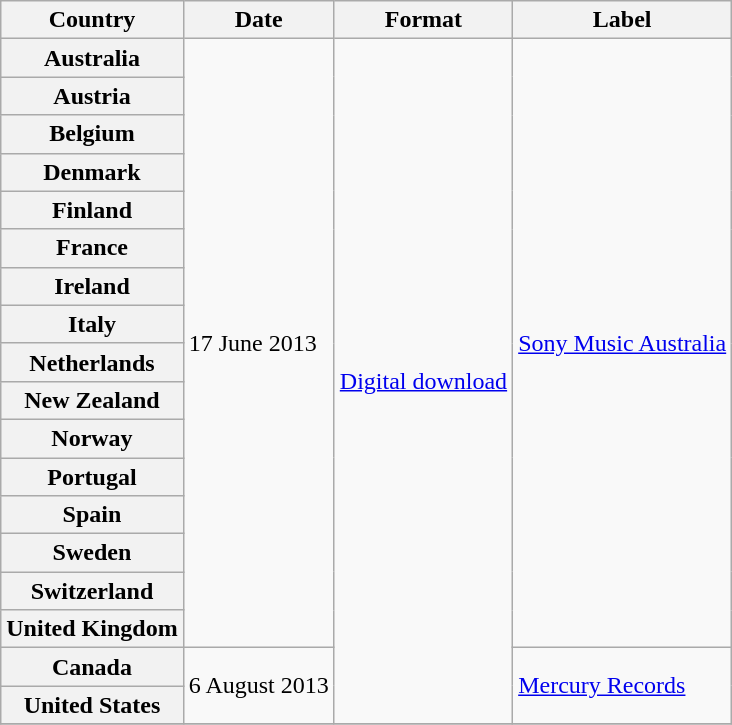<table class="wikitable plainrowheaders">
<tr>
<th scope="col">Country</th>
<th scope="col">Date</th>
<th scope="col">Format</th>
<th scope="col">Label</th>
</tr>
<tr>
<th scope="row">Australia</th>
<td rowspan="16">17 June 2013</td>
<td rowspan="18"><a href='#'>Digital download</a></td>
<td rowspan="16"><a href='#'>Sony Music Australia</a></td>
</tr>
<tr>
<th scope="row">Austria</th>
</tr>
<tr>
<th scope="row">Belgium</th>
</tr>
<tr>
<th scope="row">Denmark</th>
</tr>
<tr>
<th scope="row">Finland</th>
</tr>
<tr>
<th scope="row">France</th>
</tr>
<tr>
<th scope="row">Ireland</th>
</tr>
<tr>
<th scope="row">Italy</th>
</tr>
<tr>
<th scope="row">Netherlands</th>
</tr>
<tr>
<th scope="row">New Zealand</th>
</tr>
<tr>
<th scope="row">Norway</th>
</tr>
<tr>
<th scope="row">Portugal</th>
</tr>
<tr>
<th scope="row">Spain</th>
</tr>
<tr>
<th scope="row">Sweden</th>
</tr>
<tr>
<th scope="row">Switzerland</th>
</tr>
<tr>
<th scope="row">United Kingdom</th>
</tr>
<tr>
<th scope="row">Canada</th>
<td rowspan="2">6 August 2013</td>
<td rowspan="2"><a href='#'>Mercury Records</a></td>
</tr>
<tr>
<th scope="row">United States</th>
</tr>
<tr>
</tr>
</table>
